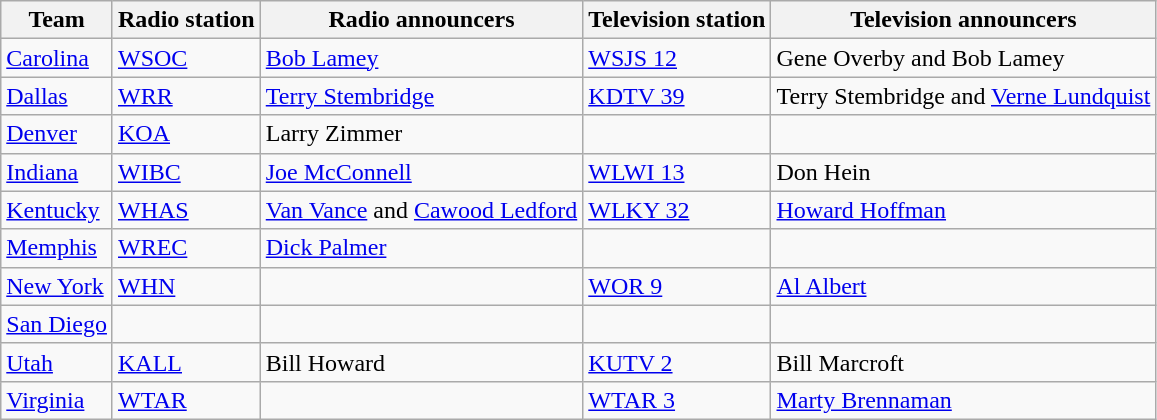<table class="wikitable">
<tr>
<th>Team</th>
<th>Radio station</th>
<th>Radio announcers</th>
<th>Television station</th>
<th>Television announcers</th>
</tr>
<tr>
<td><a href='#'>Carolina</a></td>
<td><a href='#'>WSOC</a></td>
<td><a href='#'>Bob Lamey</a></td>
<td><a href='#'>WSJS 12</a></td>
<td>Gene Overby and Bob Lamey</td>
</tr>
<tr>
<td><a href='#'>Dallas</a></td>
<td><a href='#'>WRR</a></td>
<td><a href='#'>Terry Stembridge</a></td>
<td><a href='#'>KDTV 39</a></td>
<td>Terry Stembridge and <a href='#'>Verne Lundquist</a></td>
</tr>
<tr>
<td><a href='#'>Denver</a></td>
<td><a href='#'>KOA</a></td>
<td>Larry Zimmer</td>
<td></td>
<td></td>
</tr>
<tr>
<td><a href='#'>Indiana</a></td>
<td><a href='#'>WIBC</a></td>
<td><a href='#'>Joe McConnell</a></td>
<td><a href='#'>WLWI 13</a></td>
<td>Don Hein</td>
</tr>
<tr>
<td><a href='#'>Kentucky</a></td>
<td><a href='#'>WHAS</a></td>
<td><a href='#'>Van Vance</a> and <a href='#'>Cawood Ledford</a></td>
<td><a href='#'>WLKY 32</a></td>
<td><a href='#'>Howard Hoffman</a></td>
</tr>
<tr>
<td><a href='#'>Memphis</a></td>
<td><a href='#'>WREC</a></td>
<td><a href='#'>Dick Palmer</a></td>
<td></td>
<td></td>
</tr>
<tr>
<td><a href='#'>New York</a></td>
<td><a href='#'>WHN</a></td>
<td></td>
<td><a href='#'>WOR 9</a></td>
<td><a href='#'>Al Albert</a></td>
</tr>
<tr>
<td><a href='#'>San Diego</a></td>
<td></td>
<td></td>
<td></td>
<td></td>
</tr>
<tr>
<td><a href='#'>Utah</a></td>
<td><a href='#'>KALL</a></td>
<td>Bill Howard</td>
<td><a href='#'>KUTV 2</a></td>
<td>Bill Marcroft</td>
</tr>
<tr>
<td><a href='#'>Virginia</a></td>
<td><a href='#'>WTAR</a></td>
<td></td>
<td><a href='#'>WTAR 3</a></td>
<td><a href='#'>Marty Brennaman</a></td>
</tr>
</table>
